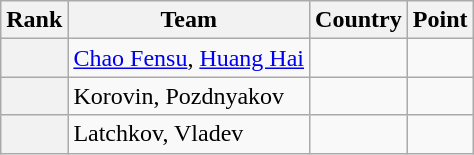<table class="wikitable sortable">
<tr>
<th>Rank</th>
<th>Team</th>
<th>Country</th>
<th>Point</th>
</tr>
<tr>
<th></th>
<td><a href='#'>Chao Fensu</a>, <a href='#'>Huang Hai</a></td>
<td></td>
<td></td>
</tr>
<tr>
<th></th>
<td>Korovin, Pozdnyakov</td>
<td></td>
<td></td>
</tr>
<tr>
<th></th>
<td>Latchkov, Vladev</td>
<td></td>
<td></td>
</tr>
</table>
